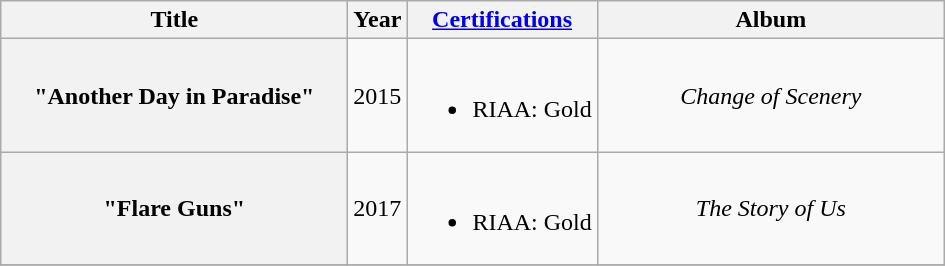<table class="wikitable plainrowheaders" style="text-align:center;">
<tr>
<th scope="col" style="width:14em;">Title</th>
<th scope="col" style="width:1em;">Year</th>
<th scope="col"><a href='#'>Certifications</a></th>
<th scope="col" style="width:14em;">Album</th>
</tr>
<tr>
<th scope="row">"Another Day in Paradise"</th>
<td>2015</td>
<td><br><ul><li>RIAA: Gold</li></ul></td>
<td><em>Change of Scenery</em></td>
</tr>
<tr>
<th scope="row">"Flare Guns"<br></th>
<td>2017</td>
<td><br><ul><li>RIAA: Gold</li></ul></td>
<td><em>The Story of Us </em></td>
</tr>
<tr>
</tr>
</table>
